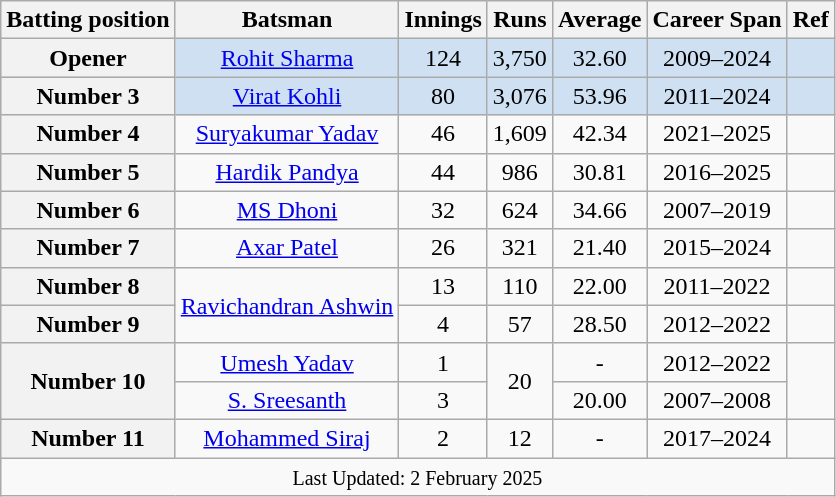<table class="wikitable sortable" style=text-align:center;>
<tr>
<th scope="col">Batting position</th>
<th scope="col">Batsman</th>
<th scope="col">Innings</th>
<th scope="col">Runs</th>
<th scope="col">Average</th>
<th scope="col">Career Span</th>
<th scope="col">Ref</th>
</tr>
<tr bgcolor=#cee0f2>
<th scope=row style=text-align:center;>Opener</th>
<td><a href='#'>Rohit Sharma</a></td>
<td>124</td>
<td>3,750</td>
<td>32.60</td>
<td>2009–2024</td>
<td></td>
</tr>
<tr bgcolor=#cee0f2>
<th scope=row style=text-align:center;>Number 3</th>
<td><a href='#'>Virat Kohli</a></td>
<td>80</td>
<td>3,076</td>
<td>53.96</td>
<td>2011–2024</td>
<td></td>
</tr>
<tr>
<th scope=row style=text-align:center;>Number 4</th>
<td><a href='#'>Suryakumar Yadav</a></td>
<td>46</td>
<td>1,609</td>
<td>42.34</td>
<td>2021–2025</td>
<td></td>
</tr>
<tr>
<th scope=row style=text-align:center;>Number 5</th>
<td><a href='#'>Hardik Pandya</a></td>
<td>44</td>
<td>986</td>
<td>30.81</td>
<td>2016–2025</td>
<td></td>
</tr>
<tr>
<th scope=row style=text-align:center;>Number 6</th>
<td><a href='#'>MS Dhoni</a></td>
<td>32</td>
<td>624</td>
<td>34.66</td>
<td>2007–2019</td>
<td></td>
</tr>
<tr>
<th scope=row style=text-align:center;>Number 7</th>
<td><a href='#'>Axar Patel</a></td>
<td>26</td>
<td>321</td>
<td>21.40</td>
<td>2015–2024</td>
<td></td>
</tr>
<tr>
<th scope=row style=text-align:center;>Number 8</th>
<td rowspan=2><a href='#'>Ravichandran Ashwin</a></td>
<td>13</td>
<td>110</td>
<td>22.00</td>
<td>2011–2022</td>
<td></td>
</tr>
<tr>
<th scope=row style=text-align:center;>Number 9</th>
<td>4</td>
<td>57</td>
<td>28.50</td>
<td>2012–2022</td>
<td></td>
</tr>
<tr>
<th scope=row style=text-align:center; rowspan=2>Number 10</th>
<td><a href='#'>Umesh Yadav</a></td>
<td>1</td>
<td rowspan=2>20</td>
<td>-</td>
<td>2012–2022</td>
<td rowspan=2></td>
</tr>
<tr>
<td><a href='#'>S. Sreesanth</a></td>
<td>3</td>
<td>20.00</td>
<td>2007–2008</td>
</tr>
<tr>
<th scope=row style=text-align:center;>Number 11</th>
<td><a href='#'>Mohammed Siraj</a></td>
<td>2</td>
<td>12</td>
<td>-</td>
<td>2017–2024</td>
<td></td>
</tr>
<tr>
<td colspan=7><small>Last Updated: 2 February 2025</small></td>
</tr>
</table>
